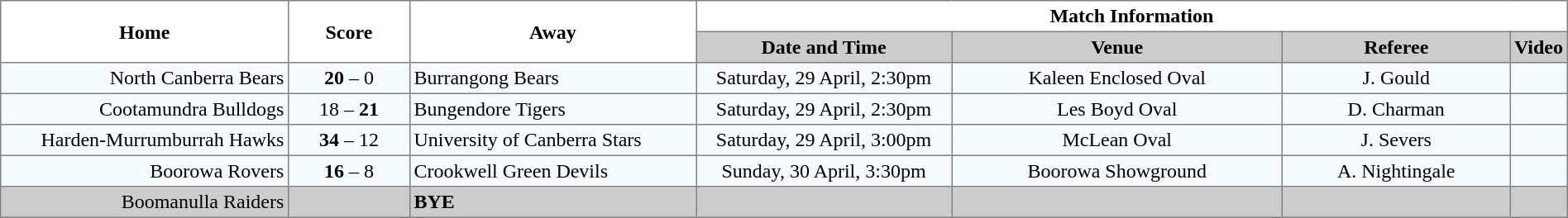<table border="1" cellpadding="3" cellspacing="0" width="100%" style="border-collapse:collapse;  text-align:center;">
<tr>
<th rowspan="2" width="19%">Home</th>
<th rowspan="2" width="8%">Score</th>
<th rowspan="2" width="19%">Away</th>
<th colspan="4">Match Information</th>
</tr>
<tr style="background:#CCCCCC">
<th width="17%">Date and Time</th>
<th width="22%">Venue</th>
<th width="50%">Referee</th>
<th>Video</th>
</tr>
<tr style="text-align:center; background:#f5faff;">
<td align="right">North Canberra Bears </td>
<td><strong>20</strong> – 0</td>
<td align="left"> Burrangong Bears</td>
<td>Saturday, 29 April, 2:30pm</td>
<td>Kaleen Enclosed Oval</td>
<td>J. Gould</td>
<td></td>
</tr>
<tr style="text-align:center; background:#f5faff;">
<td align="right">Cootamundra Bulldogs </td>
<td>18 – <strong>21</strong></td>
<td align="left"> Bungendore Tigers</td>
<td>Saturday, 29 April, 2:30pm</td>
<td>Les Boyd Oval</td>
<td>D. Charman</td>
<td></td>
</tr>
<tr style="text-align:center; background:#f5faff;">
<td align="right">Harden-Murrumburrah Hawks </td>
<td><strong>34</strong> – 12</td>
<td align="left"> University of Canberra Stars</td>
<td>Saturday, 29 April, 3:00pm</td>
<td>McLean Oval</td>
<td>J. Severs</td>
<td></td>
</tr>
<tr style="text-align:center; background:#f5faff;">
<td align="right">Boorowa Rovers </td>
<td><strong>16</strong> – 8</td>
<td align="left"> Crookwell Green Devils</td>
<td>Sunday, 30 April, 3:30pm</td>
<td>Boorowa Showground</td>
<td>A. Nightingale</td>
<td></td>
</tr>
<tr style="text-align:center; background:#CCCCCC;">
<td align="right">Boomanulla Raiders </td>
<td></td>
<td align="left"><strong>BYE</strong></td>
<td></td>
<td></td>
<td></td>
<td></td>
</tr>
</table>
